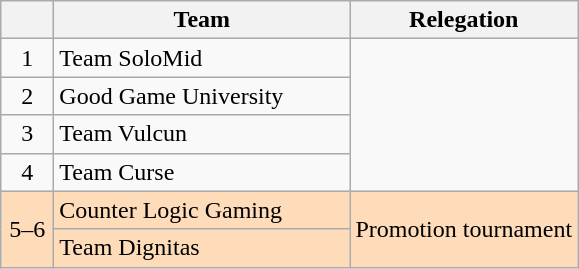<table class="wikitable" style="text-align:center">
<tr>
<th width=28></th>
<th width=190>Team</th>
<th>Relegation</th>
</tr>
<tr>
<td>1</td>
<td style="text-align:left">Team SoloMid</td>
<td rowspan="4"></td>
</tr>
<tr>
<td>2</td>
<td style="text-align:left">Good Game University</td>
</tr>
<tr>
<td>3</td>
<td style="text-align:left">Team Vulcun</td>
</tr>
<tr>
<td>4</td>
<td style="text-align:left">Team Curse</td>
</tr>
<tr style="background-color:#FEDCBA;">
<td rowspan="2">5–6</td>
<td style="text-align:left">Counter Logic Gaming</td>
<td rowspan="2">Promotion tournament</td>
</tr>
<tr style="background-color:#FEDCBA;">
<td style="text-align:left">Team Dignitas</td>
</tr>
</table>
